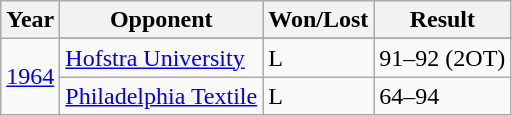<table class=wikitable>
<tr>
<th>Year</th>
<th>Opponent</th>
<th>Won/Lost</th>
<th>Result</th>
</tr>
<tr>
<td rowspan=4><a href='#'>1964</a></td>
</tr>
<tr>
<td><a href='#'>Hofstra University</a></td>
<td>L</td>
<td>91–92 (2OT)</td>
</tr>
<tr>
<td><a href='#'>Philadelphia Textile</a></td>
<td>L</td>
<td>64–94</td>
</tr>
</table>
